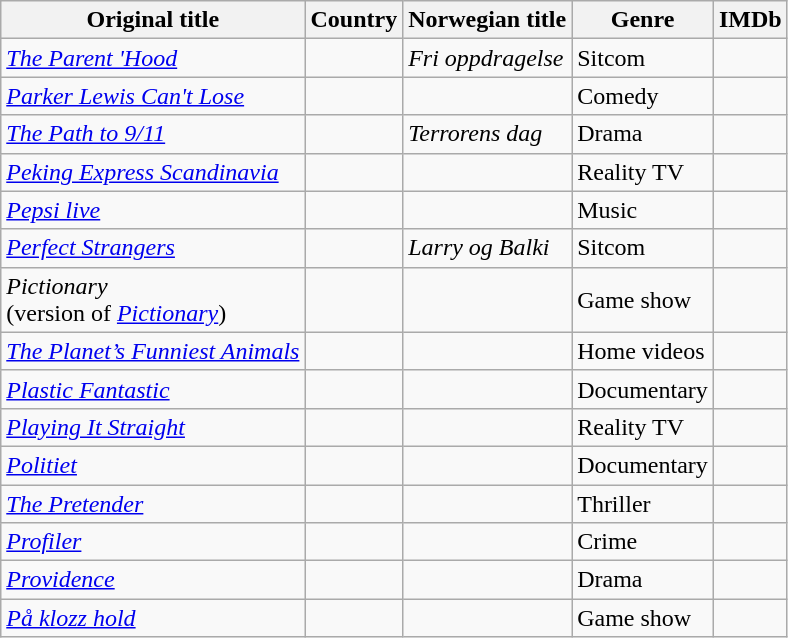<table class="wikitable">
<tr>
<th>Original title</th>
<th>Country</th>
<th>Norwegian title</th>
<th>Genre</th>
<th>IMDb</th>
</tr>
<tr>
<td><em><a href='#'>The Parent 'Hood</a></em></td>
<td></td>
<td><em>Fri oppdragelse</em></td>
<td>Sitcom</td>
<td></td>
</tr>
<tr>
<td><em><a href='#'>Parker Lewis Can't Lose</a></em></td>
<td></td>
<td></td>
<td>Comedy</td>
<td></td>
</tr>
<tr>
<td><em><a href='#'>The Path to 9/11</a></em></td>
<td></td>
<td><em>Terrorens dag</em></td>
<td>Drama</td>
<td></td>
</tr>
<tr>
<td><em><a href='#'>Peking Express Scandinavia</a></em></td>
<td>  </td>
<td></td>
<td>Reality TV</td>
<td></td>
</tr>
<tr>
<td><em><a href='#'>Pepsi live</a></em></td>
<td></td>
<td></td>
<td>Music</td>
<td></td>
</tr>
<tr>
<td><em><a href='#'>Perfect Strangers</a></em></td>
<td></td>
<td><em>Larry og Balki</em></td>
<td>Sitcom</td>
<td></td>
</tr>
<tr>
<td><em>Pictionary</em> <br> (version of <em><a href='#'>Pictionary</a></em>)</td>
<td></td>
<td></td>
<td>Game show</td>
<td></td>
</tr>
<tr>
<td><em><a href='#'>The Planet’s Funniest Animals</a></em></td>
<td></td>
<td></td>
<td>Home videos</td>
<td></td>
</tr>
<tr>
<td><em><a href='#'>Plastic Fantastic</a></em></td>
<td></td>
<td></td>
<td>Documentary</td>
<td></td>
</tr>
<tr>
<td><em><a href='#'>Playing It Straight</a></em></td>
<td></td>
<td></td>
<td>Reality TV</td>
<td></td>
</tr>
<tr>
<td><em><a href='#'>Politiet</a></em></td>
<td></td>
<td></td>
<td>Documentary</td>
<td></td>
</tr>
<tr>
<td><em><a href='#'>The Pretender</a></em></td>
<td></td>
<td></td>
<td>Thriller</td>
<td></td>
</tr>
<tr>
<td><em><a href='#'>Profiler</a></em></td>
<td></td>
<td></td>
<td>Crime</td>
<td></td>
</tr>
<tr>
<td><em><a href='#'>Providence</a></em></td>
<td></td>
<td></td>
<td>Drama</td>
<td></td>
</tr>
<tr>
<td><em><a href='#'>På klozz hold</a></em></td>
<td></td>
<td></td>
<td>Game show</td>
<td></td>
</tr>
</table>
